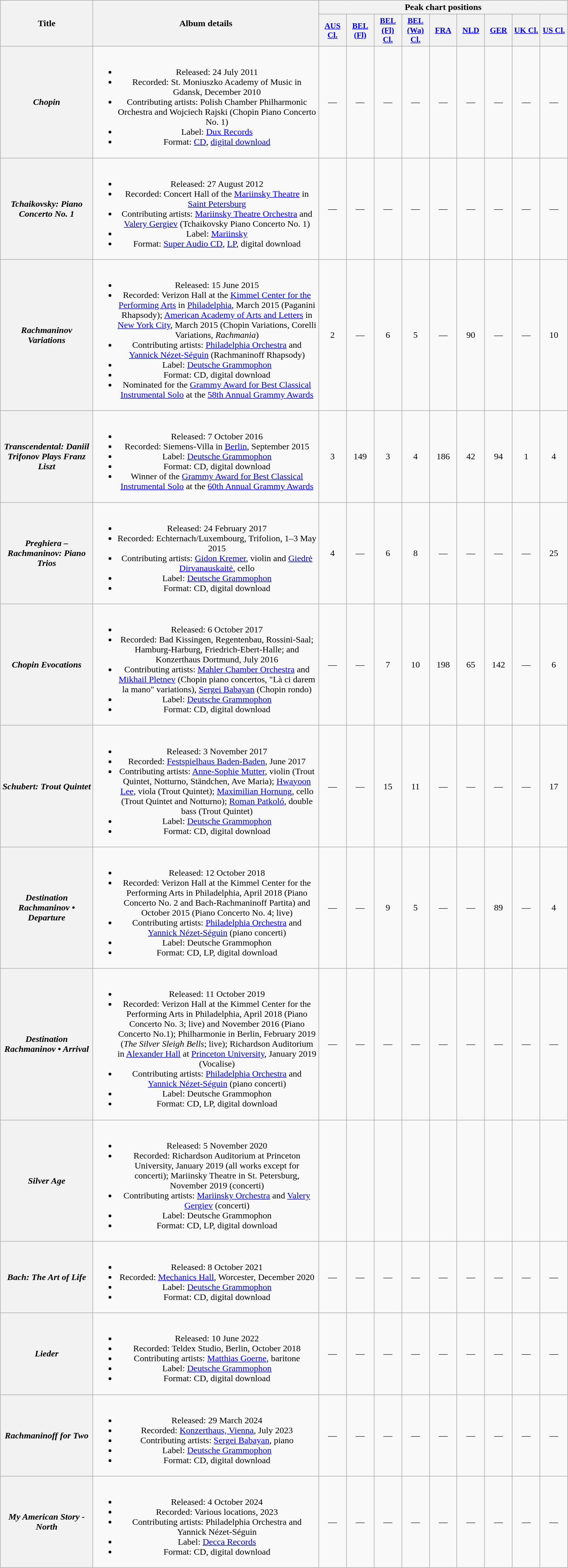<table class="wikitable sortable plainrowheaders" style="text-align:center">
<tr>
<th scope=col style="width:10em;" rowspan="2">Title</th>
<th scope=col class="unsortable" rowspan="2" style="width:25em;">Album details</th>
<th scope=col class="unsortable" colspan="9">Peak chart positions</th>
</tr>
<tr>
<th scope="col" class="unsortable" style="width:3em;font-size:90%;"><a href='#'>AUS Cl.</a><br></th>
<th scope="col" class="unsortable" style="width:3em;font-size:90%;"><a href='#'>BEL (Fl)</a><br></th>
<th scope="col" class="unsortable" style="width:3em;font-size:90%;"><a href='#'>BEL (Fl) Cl.</a><br></th>
<th scope="col" class="unsortable" style="width:3em;font-size:90%;"><a href='#'>BEL (Wa) Cl.</a><br></th>
<th scope="col" class="unsortable" style="width:3em;font-size:90%;"><a href='#'>FRA</a><br></th>
<th scope="col" class="unsortable" style="width:3em;font-size:90%;"><a href='#'>NLD</a><br></th>
<th scope="col" class="unsortable" style="width:3em;font-size:90%;"><a href='#'>GER</a><br></th>
<th scope="col" class="unsortable" style="width:3em;font-size:90%;"><a href='#'>UK Cl.</a><br></th>
<th scope="col" class="unsortable" style="width:3em;font-size:90%;"><a href='#'>US Cl.</a><br></th>
</tr>
<tr>
<th scope=row><em>Chopin</em></th>
<td><br><ul><li>Released: 24 July 2011</li><li>Recorded: St. Moniuszko Academy of Music in Gdansk, December 2010</li><li>Contributing artists: Polish Chamber Philharmonic Orchestra and Wojciech Rajski (Chopin Piano Concerto No. 1)</li><li>Label: <a href='#'>Dux Records</a></li><li>Format: <a href='#'>CD</a>, <a href='#'>digital download</a></li></ul></td>
<td>—</td>
<td>—</td>
<td>—</td>
<td>—</td>
<td>—</td>
<td>—</td>
<td>—</td>
<td>—</td>
<td>—</td>
</tr>
<tr>
<th scope=row><em>Tchaikovsky: Piano Concerto No. 1</em></th>
<td><br><ul><li>Released: 27 August 2012</li><li>Recorded: Concert Hall of the <a href='#'>Mariinsky Theatre</a> in <a href='#'>Saint Petersburg</a></li><li>Contributing artists: <a href='#'>Mariinsky Theatre Orchestra</a> and <a href='#'>Valery Gergiev</a> (Tchaikovsky Piano Concerto No. 1)</li><li>Label: <a href='#'>Mariinsky</a></li><li>Format: <a href='#'>Super Audio CD</a>, <a href='#'>LP</a>, digital download</li></ul></td>
<td>—</td>
<td>—</td>
<td>—</td>
<td>—</td>
<td>—</td>
<td>—</td>
<td>—</td>
<td>—</td>
<td>—</td>
</tr>
<tr>
<th scope=row><em>Rachmaninov Variations</em></th>
<td><br><ul><li>Released: 15 June 2015</li><li>Recorded: Verizon Hall at the <a href='#'>Kimmel Center for the Performing Arts</a> in <a href='#'>Philadelphia</a>, March 2015 (Paganini Rhapsody); <a href='#'>American Academy of Arts and Letters</a> in <a href='#'>New York City</a>, March 2015 (Chopin Variations, Corelli Variations, <em>Rachmania</em>)</li><li>Contributing artists: <a href='#'>Philadelphia Orchestra</a> and <a href='#'>Yannick Nézet-Séguin</a> (Rachmaninoff Rhapsody)</li><li>Label: <a href='#'>Deutsche Grammophon</a></li><li>Format: CD, digital download</li><li>Nominated for the <a href='#'>Grammy Award for Best Classical Instrumental Solo</a> at the <a href='#'>58th Annual Grammy Awards</a></li></ul></td>
<td>2</td>
<td>—</td>
<td>6</td>
<td>5</td>
<td>—</td>
<td>90</td>
<td>—</td>
<td>—</td>
<td>10</td>
</tr>
<tr>
<th scope=row><em>Transcendental: Daniil Trifonov Plays Franz Liszt</em></th>
<td><br><ul><li>Released: 7 October 2016</li><li>Recorded: Siemens-Villa in <a href='#'>Berlin</a>, September 2015</li><li>Label: <a href='#'>Deutsche Grammophon</a></li><li>Format: CD, digital download</li><li>Winner of the <a href='#'>Grammy Award for Best Classical Instrumental Solo</a> at the <a href='#'>60th Annual Grammy Awards</a></li></ul></td>
<td>3</td>
<td>149</td>
<td>3</td>
<td>4</td>
<td>186</td>
<td>42</td>
<td>94</td>
<td>1</td>
<td>4</td>
</tr>
<tr>
<th scope=row><em>Preghiera – Rachmaninov: Piano Trios</em></th>
<td><br><ul><li>Released: 24 February 2017</li><li>Recorded: Echternach/Luxembourg, Trifolion, 1–3 May 2015</li><li>Contributing artists: <a href='#'>Gidon Kremer</a>, violin and <a href='#'>Giedrė Dirvanauskaitė</a>, cello</li><li>Label: <a href='#'>Deutsche Grammophon</a></li><li>Format: CD, digital download</li></ul></td>
<td>4</td>
<td>—</td>
<td>6</td>
<td>8</td>
<td>—</td>
<td>—</td>
<td>—</td>
<td>—</td>
<td>25</td>
</tr>
<tr>
<th scope=row><em>Chopin Evocations</em></th>
<td><br><ul><li>Released: 6 October 2017</li><li>Recorded: Bad Kissingen, Regentenbau, Rossini-Saal; Hamburg-Harburg, Friedrich-Ebert-Halle; and Konzerthaus Dortmund, July 2016</li><li>Contributing artists: <a href='#'>Mahler Chamber Orchestra</a> and <a href='#'>Mikhail Pletnev</a> (Chopin piano concertos, "Là ci darem la mano" variations), <a href='#'>Sergei Babayan</a> (Chopin rondo)</li><li>Label: <a href='#'>Deutsche Grammophon</a></li><li>Format: CD, digital download</li></ul></td>
<td>—</td>
<td>—</td>
<td>7</td>
<td>10</td>
<td>198</td>
<td>65</td>
<td>142</td>
<td>—</td>
<td>6</td>
</tr>
<tr>
<th scope=row><em>Schubert: Trout Quintet</em></th>
<td><br><ul><li>Released: 3 November 2017</li><li>Recorded: <a href='#'>Festspielhaus Baden-Baden</a>, June 2017</li><li>Contributing artists: <a href='#'>Anne-Sophie Mutter</a>, violin (Trout Quintet, Notturno, Ständchen, Ave Maria); <a href='#'>Hwayoon Lee</a>, viola (Trout Quintet); <a href='#'>Maximilian Hornung</a>, cello (Trout Quintet and Notturno); <a href='#'>Roman Patkoló</a>, double bass (Trout Quintet)</li><li>Label: <a href='#'>Deutsche Grammophon</a></li><li>Format: CD, digital download</li></ul></td>
<td>—</td>
<td>—</td>
<td>15</td>
<td>11</td>
<td>—</td>
<td>—</td>
<td>—</td>
<td>—</td>
<td>17</td>
</tr>
<tr>
<th scope=row><em>Destination Rachmaninov • Departure</em></th>
<td><br><ul><li>Released: 12 October 2018</li><li>Recorded: Verizon Hall at the Kimmel Center for the Performing Arts in Philadelphia, April 2018 (Piano Concerto No. 2 and Bach-Rachmaninoff Partita) and October 2015 (Piano Concerto No. 4; live)</li><li>Contributing artists: <a href='#'>Philadelphia Orchestra</a> and <a href='#'>Yannick Nézet-Séguin</a> (piano concerti)</li><li>Label: Deutsche Grammophon</li><li>Format: CD, LP, digital download</li></ul></td>
<td>—</td>
<td>—</td>
<td>9</td>
<td>5</td>
<td>—</td>
<td>—</td>
<td>89</td>
<td>—</td>
<td>4</td>
</tr>
<tr>
<th scope=row><em>Destination Rachmaninov • Arrival</em></th>
<td><br><ul><li>Released: 11 October 2019</li><li>Recorded: Verizon Hall at the Kimmel Center for the Performing Arts in Philadelphia, April 2018 (Piano Concerto No. 3; live) and November 2016 (Piano Concerto No.1); Philharmonie in Berlin, February 2019 (<em>The Silver Sleigh Bells</em>; live); Richardson Auditorium in <a href='#'>Alexander Hall</a> at <a href='#'>Princeton University</a>, January 2019 (Vocalise)</li><li>Contributing artists: <a href='#'>Philadelphia Orchestra</a> and <a href='#'>Yannick Nézet-Séguin</a> (piano concerti)</li><li>Label: Deutsche Grammophon</li><li>Format: CD, LP, digital download</li></ul></td>
<td>—</td>
<td>—</td>
<td>—</td>
<td>—</td>
<td>—</td>
<td>—</td>
<td>—</td>
<td>—</td>
<td>—</td>
</tr>
<tr>
<th scope=row><em>Silver Age</em></th>
<td><br><ul><li>Released: 5 November 2020</li><li>Recorded: Richardson Auditorium at Princeton University, January 2019 (all works except for concerti); Mariinsky Theatre in St. Petersburg, November 2019 (concerti)</li><li>Contributing artists: <a href='#'>Mariinsky Orchestra</a> and <a href='#'>Valery Gergiev</a> (concerti)</li><li>Label: Deutsche Grammophon</li><li>Format: CD, LP, digital download</li></ul></td>
<td></td>
<td></td>
<td></td>
<td></td>
<td></td>
<td></td>
<td></td>
<td></td>
<td></td>
</tr>
<tr>
<th scope=row><em>Bach: The Art of Life</em></th>
<td><br><ul><li>Released: 8 October 2021</li><li>Recorded: <a href='#'>Mechanics Hall</a>, Worcester, December 2020</li><li>Label: <a href='#'>Deutsche Grammophon</a></li><li>Format: CD, digital download</li></ul></td>
<td>—</td>
<td>—</td>
<td>—</td>
<td>—</td>
<td>—</td>
<td>—</td>
<td>—</td>
<td>—</td>
<td>—</td>
</tr>
<tr>
<th scope=row><em>Lieder</em></th>
<td><br><ul><li>Released: 10 June 2022</li><li>Recorded: Teldex Studio, Berlin, October 2018</li><li>Contributing artists: <a href='#'>Matthias Goerne</a>, baritone</li><li>Label: <a href='#'>Deutsche Grammophon</a></li><li>Format: CD, digital download</li></ul></td>
<td>—</td>
<td>—</td>
<td>—</td>
<td>—</td>
<td>—</td>
<td>—</td>
<td>—</td>
<td>—</td>
<td>—</td>
</tr>
<tr>
<th scope=row><em>Rachmaninoff for Two</em></th>
<td><br><ul><li>Released: 29 March 2024</li><li>Recorded: <a href='#'>Konzerthaus, Vienna</a>, July 2023</li><li>Contributing artists: <a href='#'>Sergei Babayan</a>, piano</li><li>Label: <a href='#'>Deutsche Grammophon</a></li><li>Format: CD, digital download</li></ul></td>
<td>—</td>
<td>—</td>
<td>—</td>
<td>—</td>
<td>—</td>
<td>—</td>
<td>—</td>
<td>—</td>
<td>—</td>
</tr>
<tr>
<th scope=row><em>My American Story - North</em></th>
<td><br><ul><li>Released: 4 October 2024</li><li>Recorded: Various locations, 2023</li><li>Contributing artists: Philadelphia Orchestra and Yannick Nézet-Séguin</li><li>Label: <a href='#'>Decca Records</a></li><li>Format: CD, digital download</li></ul></td>
<td>—</td>
<td>—</td>
<td>—</td>
<td>—</td>
<td>—</td>
<td>—</td>
<td>—</td>
<td>—</td>
<td>—</td>
</tr>
</table>
